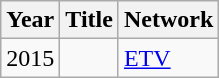<table class="wikitable plainrowheaders">
<tr>
<th scope="col">Year</th>
<th scope="col">Title</th>
<th scope="col">Network</th>
</tr>
<tr>
<td>2015</td>
<td></td>
<td><a href='#'>ETV</a></td>
</tr>
</table>
